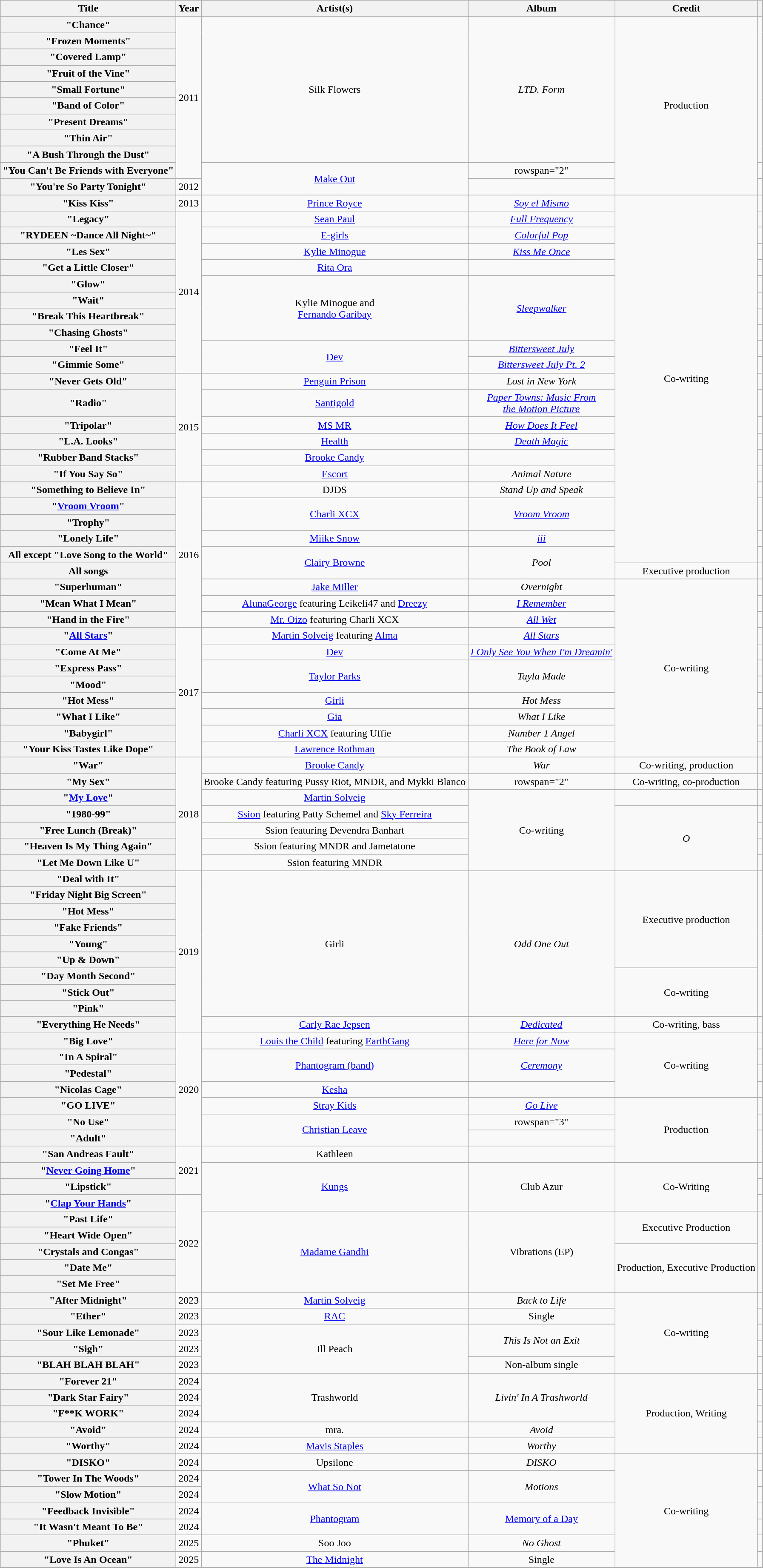<table class="wikitable plainrowheaders" style="text-align:center">
<tr>
<th scope="col">Title</th>
<th scope="col">Year</th>
<th scope="col">Artist(s)</th>
<th scope="col">Album</th>
<th scope="col">Credit</th>
<th scope="col"></th>
</tr>
<tr>
<th scope="row">"Chance"</th>
<td rowspan="10">2011</td>
<td rowspan="9">Silk Flowers</td>
<td rowspan="9"><em>LTD. Form</em></td>
<td rowspan="11">Production</td>
<td rowspan="9"></td>
</tr>
<tr>
<th scope="row">"Frozen Moments"</th>
</tr>
<tr>
<th scope="row">"Covered Lamp"</th>
</tr>
<tr>
<th scope="row">"Fruit of the Vine"</th>
</tr>
<tr>
<th scope="row">"Small Fortune"</th>
</tr>
<tr>
<th scope="row">"Band of Color"</th>
</tr>
<tr>
<th scope="row">"Present Dreams"</th>
</tr>
<tr>
<th scope="row">"Thin Air"</th>
</tr>
<tr>
<th scope="row">"A Bush Through the Dust"</th>
</tr>
<tr>
<th scope="row">"You Can't Be Friends with Everyone"</th>
<td rowspan="2"><a href='#'>Make Out</a></td>
<td>rowspan="2" </td>
<td></td>
</tr>
<tr>
<th scope="row">"You're So Party Tonight"</th>
<td>2012</td>
<td></td>
</tr>
<tr>
<th scope="row">"Kiss Kiss"</th>
<td>2013</td>
<td><a href='#'>Prince Royce</a></td>
<td><em><a href='#'>Soy el Mismo</a></em></td>
<td rowspan="22">Co-writing</td>
<td></td>
</tr>
<tr>
<th scope="row">"Legacy"</th>
<td rowspan="10">2014</td>
<td><a href='#'>Sean Paul</a></td>
<td><em><a href='#'>Full Frequency</a></em></td>
<td></td>
</tr>
<tr>
<th scope="row">"RYDEEN ~Dance All Night~"</th>
<td><a href='#'>E-girls</a></td>
<td><em><a href='#'>Colorful Pop</a></em></td>
<td></td>
</tr>
<tr>
<th scope="row">"Les Sex"</th>
<td><a href='#'>Kylie Minogue</a></td>
<td><em><a href='#'>Kiss Me Once</a></em></td>
<td></td>
</tr>
<tr>
<th scope="row">"Get a Little Closer"</th>
<td><a href='#'>Rita Ora</a></td>
<td></td>
<td></td>
</tr>
<tr>
<th scope="row">"Glow"</th>
<td rowspan="4">Kylie Minogue and<br><a href='#'>Fernando Garibay</a></td>
<td rowspan="4"><em><a href='#'>Sleepwalker</a></em></td>
<td></td>
</tr>
<tr>
<th scope="row">"Wait"</th>
<td></td>
</tr>
<tr>
<th scope="row">"Break This Heartbreak"</th>
<td></td>
</tr>
<tr>
<th scope="row">"Chasing Ghosts"</th>
<td></td>
</tr>
<tr>
<th scope="row">"Feel It"</th>
<td rowspan="2"><a href='#'>Dev</a></td>
<td><em><a href='#'>Bittersweet July</a></em></td>
<td></td>
</tr>
<tr>
<th scope="row">"Gimmie Some"</th>
<td><em><a href='#'>Bittersweet July Pt. 2</a></em></td>
<td></td>
</tr>
<tr>
<th scope="row">"Never Gets Old"</th>
<td rowspan="6">2015</td>
<td><a href='#'>Penguin Prison</a></td>
<td><em>Lost in New York</em></td>
<td></td>
</tr>
<tr>
<th scope="row">"Radio"</th>
<td><a href='#'>Santigold</a></td>
<td><em><a href='#'>Paper Towns: Music From<br>the Motion Picture</a></em></td>
<td></td>
</tr>
<tr>
<th scope="row">"Tripolar"</th>
<td><a href='#'>MS MR</a></td>
<td><em><a href='#'>How Does It Feel</a></em></td>
<td></td>
</tr>
<tr>
<th scope="row">"L.A. Looks"</th>
<td><a href='#'>Health</a></td>
<td><em><a href='#'>Death Magic</a></em></td>
<td></td>
</tr>
<tr>
<th scope="row">"Rubber Band Stacks"</th>
<td><a href='#'>Brooke Candy</a></td>
<td></td>
<td></td>
</tr>
<tr>
<th scope="row">"If You Say So"</th>
<td><a href='#'>Escort</a></td>
<td><em>Animal Nature</em></td>
<td></td>
</tr>
<tr>
<th scope="row">"Something to Believe In"</th>
<td rowspan="9">2016</td>
<td>DJDS</td>
<td><em>Stand Up and Speak</em></td>
<td></td>
</tr>
<tr>
<th scope="row">"<a href='#'>Vroom Vroom</a>"</th>
<td rowspan="2"><a href='#'>Charli XCX</a></td>
<td rowspan="2"><em><a href='#'>Vroom Vroom</a></em></td>
<td rowspan="2"></td>
</tr>
<tr>
<th scope="row">"Trophy"</th>
</tr>
<tr>
<th scope="row">"Lonely Life"</th>
<td><a href='#'>Miike Snow</a></td>
<td><em><a href='#'>iii</a></em></td>
<td></td>
</tr>
<tr>
<th scope="row">All except "Love Song to the World"</th>
<td rowspan="2"><a href='#'>Clairy Browne</a></td>
<td rowspan="2"><em>Pool</em></td>
<td></td>
</tr>
<tr>
<th scope="row">All songs</th>
<td>Executive production</td>
<td></td>
</tr>
<tr>
<th scope="row">"Superhuman"</th>
<td><a href='#'>Jake Miller</a></td>
<td><em>Overnight</em></td>
<td rowspan="11">Co-writing</td>
<td></td>
</tr>
<tr>
<th scope="row">"Mean What I Mean"</th>
<td><a href='#'>AlunaGeorge</a> featuring Leikeli47 and <a href='#'>Dreezy</a></td>
<td><em><a href='#'>I Remember</a></em></td>
<td></td>
</tr>
<tr>
<th scope="row">"Hand in the Fire"</th>
<td><a href='#'>Mr. Oizo</a> featuring Charli XCX</td>
<td><em><a href='#'>All Wet</a></em></td>
<td></td>
</tr>
<tr>
<th scope="row">"<a href='#'>All Stars</a>"</th>
<td rowspan="8">2017</td>
<td><a href='#'>Martin Solveig</a> featuring <a href='#'>Alma</a></td>
<td><em><a href='#'>All Stars</a></em></td>
<td></td>
</tr>
<tr>
<th scope="row">"Come At Me"</th>
<td><a href='#'>Dev</a></td>
<td><em><a href='#'>I Only See You When I'm Dreamin'</a></em></td>
<td></td>
</tr>
<tr>
<th scope="row">"Express Pass"</th>
<td rowspan="2"><a href='#'>Taylor Parks</a></td>
<td rowspan="2"><em>Tayla Made</em></td>
<td></td>
</tr>
<tr>
<th scope="row">"Mood"</th>
<td></td>
</tr>
<tr>
<th scope="row">"Hot Mess"</th>
<td><a href='#'>Girli</a></td>
<td><em>Hot Mess</em></td>
<td></td>
</tr>
<tr>
<th scope="row">"What I Like"</th>
<td><a href='#'>Gia</a></td>
<td><em>What I Like</em></td>
<td></td>
</tr>
<tr>
<th scope="row">"Babygirl"</th>
<td><a href='#'>Charli XCX</a> featuring Uffie</td>
<td><em>Number 1 Angel</em></td>
<td></td>
</tr>
<tr>
<th scope="row">"Your Kiss Tastes Like Dope"</th>
<td><a href='#'>Lawrence Rothman</a></td>
<td><em>The Book of Law</em></td>
<td></td>
</tr>
<tr>
<th scope="row">"War"</th>
<td rowspan="7">2018</td>
<td><a href='#'>Brooke Candy</a></td>
<td><em>War</em></td>
<td>Co-writing, production</td>
<td></td>
</tr>
<tr>
<th scope="row">"My Sex"</th>
<td>Brooke Candy featuring Pussy Riot, MNDR, and Mykki Blanco</td>
<td>rowspan="2" </td>
<td>Co-writing, co-production</td>
<td></td>
</tr>
<tr>
<th scope="row">"<a href='#'>My Love</a>"</th>
<td><a href='#'>Martin Solveig</a></td>
<td rowspan="5">Co-writing</td>
<td></td>
</tr>
<tr>
<th scope="row">"1980-99"</th>
<td><a href='#'>Ssion</a> featuring Patty Schemel and <a href='#'>Sky Ferreira</a></td>
<td rowspan="4"><em>O</em></td>
<td></td>
</tr>
<tr>
<th scope="row">"Free Lunch (Break)"</th>
<td>Ssion featuring Devendra Banhart</td>
<td></td>
</tr>
<tr>
<th scope="row">"Heaven Is My Thing Again"</th>
<td>Ssion featuring MNDR and Jametatone</td>
<td></td>
</tr>
<tr>
<th scope="row">"Let Me Down Like U"</th>
<td>Ssion featuring MNDR</td>
<td></td>
</tr>
<tr>
<th scope="row">"Deal with It"</th>
<td rowspan="10">2019</td>
<td rowspan="9">Girli</td>
<td rowspan="9"><em>Odd One Out</em></td>
<td rowspan="6">Executive production</td>
<td rowspan="9"></td>
</tr>
<tr>
<th scope="row">"Friday Night Big Screen"</th>
</tr>
<tr>
<th scope="row">"Hot Mess"</th>
</tr>
<tr>
<th scope="row">"Fake Friends"</th>
</tr>
<tr>
<th scope="row">"Young"</th>
</tr>
<tr>
<th scope="row">"Up & Down"</th>
</tr>
<tr>
<th scope="row">"Day Month Second"</th>
<td rowspan="3">Co-writing</td>
</tr>
<tr>
<th scope="row">"Stick Out"</th>
</tr>
<tr>
<th scope="row">"Pink"</th>
</tr>
<tr>
<th scope="row">"Everything He Needs"</th>
<td><a href='#'>Carly Rae Jepsen</a></td>
<td><em><a href='#'>Dedicated</a></em></td>
<td>Co-writing, bass</td>
<td></td>
</tr>
<tr>
<th scope="row">"Big Love"</th>
<td rowspan="7">2020</td>
<td><a href='#'>Louis the Child</a> featuring <a href='#'>EarthGang</a></td>
<td><em><a href='#'>Here for Now</a></em></td>
<td rowspan="4">Co-writing</td>
<td></td>
</tr>
<tr>
<th scope="row">"In A Spiral"</th>
<td rowspan="2"><a href='#'>Phantogram (band)</a></td>
<td rowspan="2"><em><a href='#'>Ceremony</a></em></td>
<td></td>
</tr>
<tr>
<th scope="row">"Pedestal"</th>
<td></td>
</tr>
<tr>
<th scope="row">"Nicolas Cage"</th>
<td><a href='#'>Kesha</a></td>
<td></td>
<td></td>
</tr>
<tr>
<th scope="row">"GO LIVE"</th>
<td><a href='#'>Stray Kids</a></td>
<td><em><a href='#'>Go Live</a></em></td>
<td rowspan="4">Production</td>
<td></td>
</tr>
<tr>
<th scope="row">"No Use"</th>
<td rowspan="2"><a href='#'>Christian Leave</a></td>
<td>rowspan="3" </td>
<td></td>
</tr>
<tr>
<th scope="row">"Adult"</th>
<td></td>
</tr>
<tr>
<th scope="row">"San Andreas Fault"</th>
<td rowspan="3">2021</td>
<td>Kathleen</td>
<td></td>
</tr>
<tr>
<th scope="row">"<a href='#'>Never Going Home</a>"</th>
<td rowspan="3"><a href='#'>Kungs</a></td>
<td rowspan="3">Club Azur</td>
<td rowspan="3">Co-Writing</td>
<td></td>
</tr>
<tr>
<th scope="row">"Lipstick"</th>
<td></td>
</tr>
<tr>
<th scope="row">"<a href='#'>Clap Your Hands</a>"</th>
<td rowspan="6">2022</td>
<td></td>
</tr>
<tr>
<th scope="row">"Past Life"</th>
<td rowspan="5"><a href='#'>Madame Gandhi</a></td>
<td rowspan="5">Vibrations (EP)</td>
<td rowspan="2">Executive  Production</td>
<td rowspan="5"></td>
</tr>
<tr>
<th scope="row">"Heart Wide Open"</th>
</tr>
<tr>
<th scope="row">"Crystals and Congas"</th>
<td rowspan="3">Production, Executive Production</td>
</tr>
<tr>
<th scope="row">"Date Me"</th>
</tr>
<tr>
<th scope="row">"Set Me Free"</th>
</tr>
<tr>
<th scope="row">"After Midnight"</th>
<td>2023</td>
<td><a href='#'>Martin Solveig</a></td>
<td><em>Back to Life</em></td>
<td rowspan="5">Co-writing</td>
<td></td>
</tr>
<tr>
<th scope="row">"Ether"</th>
<td>2023</td>
<td><a href='#'>RAC</a></td>
<td>Single</td>
<td></td>
</tr>
<tr>
<th scope="row">"Sour Like Lemonade"</th>
<td>2023</td>
<td rowspan="3">Ill Peach</td>
<td rowspan="2"><em>This Is Not an Exit</em></td>
<td></td>
</tr>
<tr>
<th scope="row">"Sigh"</th>
<td>2023</td>
<td></td>
</tr>
<tr>
<th scope="row">"BLAH BLAH BLAH"</th>
<td>2023</td>
<td>Non-album single</td>
<td></td>
</tr>
<tr>
<th scope="row">"Forever 21"</th>
<td>2024</td>
<td rowspan="3">Trashworld</td>
<td rowspan="3"><em>Livin' In A Trashworld</em></td>
<td rowspan="5">Production, Writing</td>
<td></td>
</tr>
<tr>
<th scope="row">"Dark Star Fairy"</th>
<td>2024</td>
<td></td>
</tr>
<tr>
<th scope="row">"F**K WORK"</th>
<td>2024</td>
<td></td>
</tr>
<tr>
<th scope="row">"Avoid"</th>
<td>2024</td>
<td>mra.</td>
<td><em>Avoid</em></td>
<td></td>
</tr>
<tr>
<th scope="row">"Worthy"</th>
<td>2024</td>
<td><a href='#'>Mavis Staples</a></td>
<td><em>Worthy</em></td>
<td></td>
</tr>
<tr>
<th scope="row">"DISKO"</th>
<td>2024</td>
<td>Upsilone</td>
<td><em>DISKO</em></td>
<td rowspan="7">Co-writing</td>
<td></td>
</tr>
<tr>
<th scope="row">"Tower In The Woods"</th>
<td>2024</td>
<td rowspan="2"><a href='#'>What So Not</a></td>
<td rowspan="2"><em>Motions</em></td>
<td></td>
</tr>
<tr>
<th scope="row">"Slow Motion"</th>
<td>2024</td>
<td></td>
</tr>
<tr>
<th scope="row">"Feedback Invisible"</th>
<td>2024</td>
<td rowspan="2"><a href='#'>Phantogram</a></td>
<td rowspan="2"><a href='#'>Memory of a Day</a></td>
<td></td>
</tr>
<tr>
<th scope="row">"It Wasn't Meant To Be"</th>
<td>2024</td>
<td></td>
</tr>
<tr>
<th scope="row">"Phuket"</th>
<td>2025</td>
<td>Soo Joo</td>
<td><em>No Ghost</em></td>
<td></td>
</tr>
<tr>
<th scope="row">"Love Is An Ocean"</th>
<td>2025</td>
<td><a href='#'>The Midnight</a></td>
<td>Single</td>
<td></td>
</tr>
<tr>
</tr>
</table>
